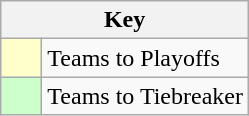<table class="wikitable" style="text-align: center;">
<tr>
<th colspan=2>Key</th>
</tr>
<tr>
<td style="background:#ffffcc; width:20px;"></td>
<td align=left>Teams to Playoffs</td>
</tr>
<tr>
<td style="background:#ccffcc; width:20px;"></td>
<td align=left>Teams to Tiebreaker</td>
</tr>
</table>
